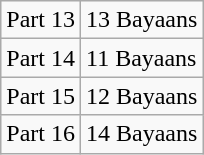<table class="wikitable">
<tr>
<td>Part 13</td>
<td>13 Bayaans</td>
</tr>
<tr>
<td>Part 14</td>
<td>11 Bayaans</td>
</tr>
<tr>
<td>Part 15</td>
<td>12 Bayaans</td>
</tr>
<tr>
<td>Part 16</td>
<td>14 Bayaans</td>
</tr>
</table>
